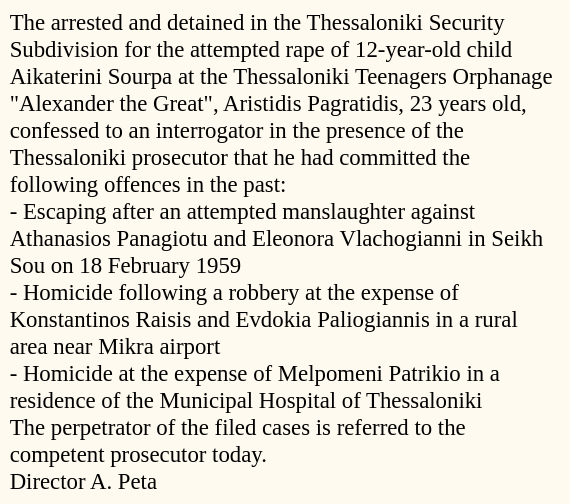<table cellspacing="5" class="toccolours" style="float: right; margin-left: 1em; margin-right: 2em; font-size: 95%; background: rgb(255, 250, 240); width: 30em; max-width: 30%; margin-bottom: 44px;">
<tr>
<td style="text-align: left;">The arrested and detained in the Thessaloniki Security Subdivision for the attempted rape of 12-year-old child Aikaterini Sourpa at the Thessaloniki Teenagers Orphanage "Alexander the Great", Aristidis Pagratidis, 23 years old, confessed to an interrogator in the presence of the Thessaloniki prosecutor that he had committed the following offences in the past:<br>- Escaping after an attempted manslaughter against Athanasios Panagiotu and Eleonora Vlachogianni in Seikh Sou on 18 February 1959<br>- Homicide following a robbery at the expense of Konstantinos Raisis and Evdokia Paliogiannis in a rural area near Mikra airport<br>- Homicide at the expense of Melpomeni Patrikio in a residence of the Municipal Hospital of Thessaloniki<br>The perpetrator of the filed cases is referred to the competent prosecutor today.<br>Director A. Peta</td>
</tr>
</table>
